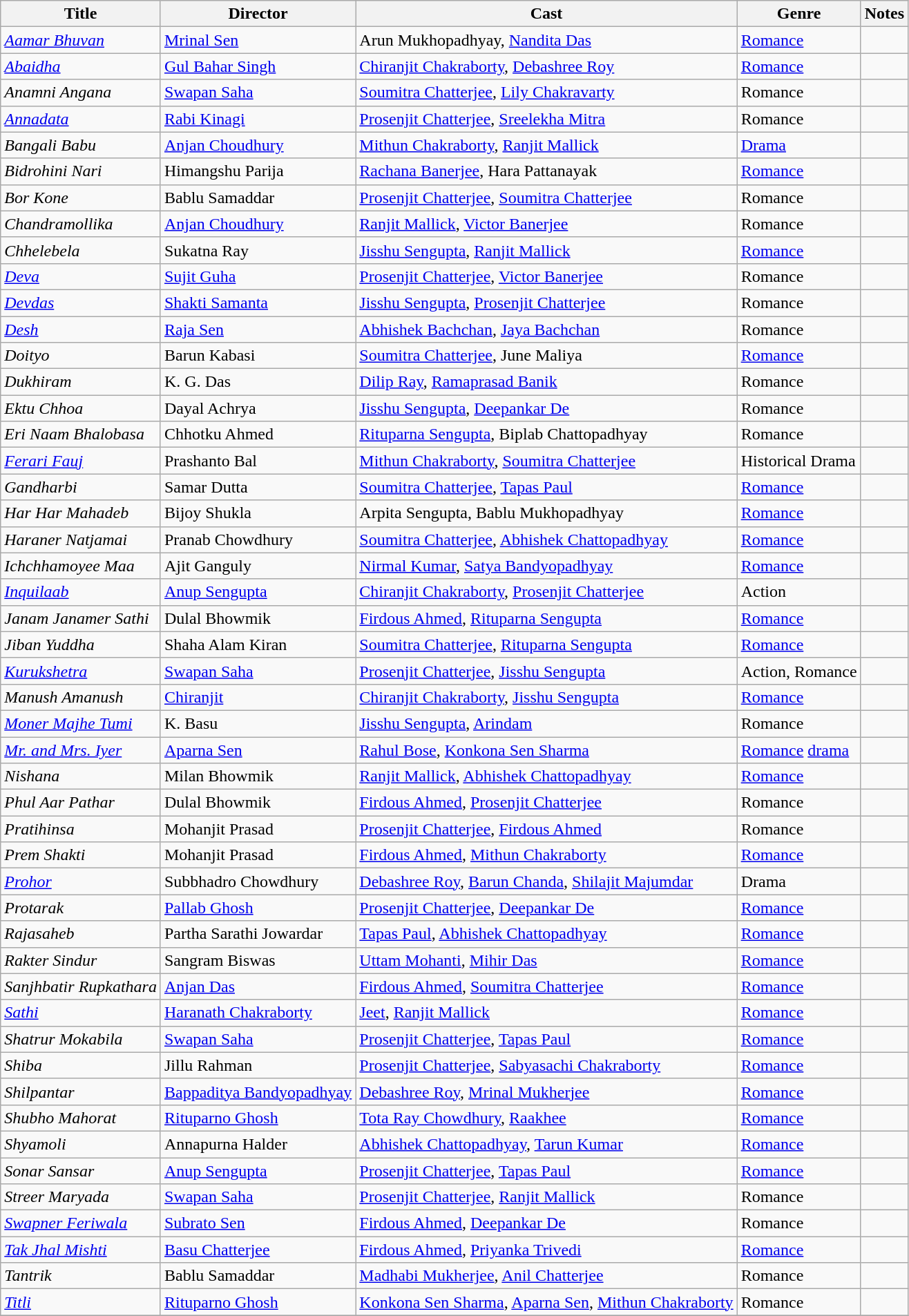<table class="wikitable sortable" border="0">
<tr>
<th>Title</th>
<th>Director</th>
<th>Cast</th>
<th>Genre</th>
<th>Notes</th>
</tr>
<tr>
<td><em><a href='#'>Aamar Bhuvan</a></em></td>
<td><a href='#'>Mrinal Sen</a></td>
<td>Arun Mukhopadhyay, <a href='#'>Nandita Das</a></td>
<td><a href='#'>Romance</a></td>
<td></td>
</tr>
<tr>
<td><em><a href='#'>Abaidha</a></em></td>
<td><a href='#'>Gul Bahar Singh</a></td>
<td><a href='#'>Chiranjit Chakraborty</a>, <a href='#'>Debashree Roy</a></td>
<td><a href='#'>Romance</a></td>
<td></td>
</tr>
<tr>
<td><em>Anamni Angana</em></td>
<td><a href='#'>Swapan Saha</a></td>
<td><a href='#'>Soumitra Chatterjee</a>, <a href='#'>Lily Chakravarty</a></td>
<td>Romance</td>
<td></td>
</tr>
<tr>
<td><em><a href='#'>Annadata</a></em></td>
<td><a href='#'>Rabi Kinagi</a></td>
<td><a href='#'>Prosenjit Chatterjee</a>, <a href='#'>Sreelekha Mitra</a></td>
<td>Romance</td>
<td></td>
</tr>
<tr>
<td><em>Bangali Babu</em></td>
<td><a href='#'>Anjan Choudhury</a></td>
<td><a href='#'>Mithun Chakraborty</a>, <a href='#'>Ranjit Mallick</a></td>
<td><a href='#'>Drama</a></td>
<td></td>
</tr>
<tr>
<td><em>Bidrohini Nari</em></td>
<td>Himangshu Parija</td>
<td><a href='#'>Rachana Banerjee</a>, Hara Pattanayak</td>
<td><a href='#'>Romance</a></td>
<td></td>
</tr>
<tr>
<td><em>Bor Kone</em></td>
<td>Bablu Samaddar</td>
<td><a href='#'>Prosenjit Chatterjee</a>, <a href='#'>Soumitra Chatterjee</a></td>
<td>Romance</td>
<td></td>
</tr>
<tr>
<td><em>Chandramollika</em></td>
<td><a href='#'>Anjan Choudhury</a></td>
<td><a href='#'>Ranjit Mallick</a>, <a href='#'>Victor Banerjee</a></td>
<td>Romance</td>
<td></td>
</tr>
<tr>
<td><em>Chhelebela</em></td>
<td>Sukatna Ray</td>
<td><a href='#'>Jisshu Sengupta</a>, <a href='#'>Ranjit Mallick</a></td>
<td><a href='#'>Romance</a></td>
<td></td>
</tr>
<tr>
<td><em><a href='#'>Deva</a></em></td>
<td><a href='#'>Sujit Guha</a></td>
<td><a href='#'>Prosenjit Chatterjee</a>, <a href='#'>Victor Banerjee</a></td>
<td>Romance</td>
<td></td>
</tr>
<tr>
<td><em><a href='#'>Devdas</a></em></td>
<td><a href='#'>Shakti Samanta</a></td>
<td><a href='#'>Jisshu Sengupta</a>, <a href='#'>Prosenjit Chatterjee</a></td>
<td>Romance</td>
<td></td>
</tr>
<tr>
<td><em><a href='#'>Desh</a></em></td>
<td><a href='#'>Raja Sen</a></td>
<td><a href='#'>Abhishek Bachchan</a>, <a href='#'>Jaya Bachchan</a></td>
<td>Romance</td>
<td></td>
</tr>
<tr>
<td><em>Doityo</em></td>
<td>Barun Kabasi</td>
<td><a href='#'>Soumitra Chatterjee</a>, June Maliya</td>
<td><a href='#'>Romance</a></td>
<td></td>
</tr>
<tr>
<td><em>Dukhiram</em></td>
<td>K. G. Das</td>
<td><a href='#'>Dilip Ray</a>, <a href='#'>Ramaprasad Banik</a></td>
<td>Romance</td>
<td></td>
</tr>
<tr>
<td><em>Ektu Chhoa</em></td>
<td>Dayal Achrya</td>
<td><a href='#'>Jisshu Sengupta</a>, <a href='#'>Deepankar De</a></td>
<td>Romance</td>
<td></td>
</tr>
<tr>
<td><em>Eri Naam Bhalobasa</em></td>
<td>Chhotku Ahmed</td>
<td><a href='#'>Rituparna Sengupta</a>, Biplab Chattopadhyay</td>
<td>Romance</td>
<td></td>
</tr>
<tr>
<td><em><a href='#'>Ferari Fauj</a></em></td>
<td>Prashanto Bal</td>
<td><a href='#'>Mithun Chakraborty</a>, <a href='#'>Soumitra Chatterjee</a></td>
<td>Historical Drama</td>
<td></td>
</tr>
<tr>
<td><em>Gandharbi</em></td>
<td>Samar Dutta</td>
<td><a href='#'>Soumitra Chatterjee</a>, <a href='#'>Tapas Paul</a></td>
<td><a href='#'>Romance</a></td>
<td></td>
</tr>
<tr>
<td><em>Har Har Mahadeb</em></td>
<td>Bijoy Shukla</td>
<td>Arpita Sengupta, Bablu Mukhopadhyay</td>
<td><a href='#'>Romance</a></td>
<td></td>
</tr>
<tr>
<td><em>Haraner Natjamai</em></td>
<td>Pranab Chowdhury</td>
<td><a href='#'>Soumitra Chatterjee</a>, <a href='#'>Abhishek Chattopadhyay</a></td>
<td><a href='#'>Romance</a></td>
<td></td>
</tr>
<tr>
<td><em>Ichchhamoyee Maa</em></td>
<td>Ajit Ganguly</td>
<td><a href='#'>Nirmal Kumar</a>, <a href='#'>Satya Bandyopadhyay</a></td>
<td><a href='#'>Romance</a></td>
<td></td>
</tr>
<tr>
<td><em><a href='#'>Inquilaab</a></em></td>
<td><a href='#'>Anup Sengupta</a></td>
<td><a href='#'>Chiranjit Chakraborty</a>, <a href='#'>Prosenjit Chatterjee</a></td>
<td>Action</td>
<td></td>
</tr>
<tr>
<td><em>Janam Janamer Sathi</em></td>
<td>Dulal Bhowmik</td>
<td><a href='#'>Firdous Ahmed</a>, <a href='#'>Rituparna Sengupta</a></td>
<td><a href='#'>Romance</a></td>
<td></td>
</tr>
<tr>
<td><em>Jiban Yuddha</em></td>
<td>Shaha Alam Kiran</td>
<td><a href='#'>Soumitra Chatterjee</a>, <a href='#'>Rituparna Sengupta</a></td>
<td><a href='#'>Romance</a></td>
<td></td>
</tr>
<tr>
<td><em><a href='#'>Kurukshetra</a></em></td>
<td><a href='#'>Swapan Saha</a></td>
<td><a href='#'>Prosenjit Chatterjee</a>, <a href='#'>Jisshu Sengupta</a></td>
<td>Action, Romance</td>
<td></td>
</tr>
<tr>
<td><em>Manush Amanush</em></td>
<td><a href='#'>Chiranjit</a></td>
<td><a href='#'>Chiranjit Chakraborty</a>, <a href='#'>Jisshu Sengupta</a></td>
<td><a href='#'>Romance</a></td>
<td></td>
</tr>
<tr>
<td><em><a href='#'>Moner Majhe Tumi</a></em></td>
<td>K. Basu</td>
<td><a href='#'>Jisshu Sengupta</a>, <a href='#'>Arindam</a></td>
<td>Romance</td>
<td></td>
</tr>
<tr>
<td><em><a href='#'>Mr. and Mrs. Iyer</a></em></td>
<td><a href='#'>Aparna Sen</a></td>
<td><a href='#'>Rahul Bose</a>, <a href='#'>Konkona Sen Sharma</a></td>
<td><a href='#'>Romance</a> <a href='#'>drama</a></td>
<td></td>
</tr>
<tr>
<td><em>Nishana</em></td>
<td>Milan Bhowmik</td>
<td><a href='#'>Ranjit Mallick</a>, <a href='#'>Abhishek Chattopadhyay</a></td>
<td><a href='#'>Romance</a></td>
<td></td>
</tr>
<tr>
<td><em>Phul Aar Pathar</em></td>
<td>Dulal Bhowmik</td>
<td><a href='#'>Firdous Ahmed</a>, <a href='#'>Prosenjit Chatterjee</a></td>
<td>Romance</td>
<td></td>
</tr>
<tr>
<td><em>Pratihinsa</em></td>
<td>Mohanjit Prasad</td>
<td><a href='#'>Prosenjit Chatterjee</a>, <a href='#'>Firdous Ahmed</a></td>
<td>Romance</td>
<td></td>
</tr>
<tr>
<td><em>Prem Shakti</em></td>
<td>Mohanjit Prasad</td>
<td><a href='#'>Firdous Ahmed</a>, <a href='#'>Mithun Chakraborty</a></td>
<td><a href='#'>Romance</a></td>
<td></td>
</tr>
<tr>
<td><em><a href='#'>Prohor</a></em></td>
<td>Subbhadro Chowdhury</td>
<td><a href='#'>Debashree Roy</a>, <a href='#'>Barun Chanda</a>, <a href='#'>Shilajit Majumdar</a></td>
<td>Drama</td>
<td></td>
</tr>
<tr>
<td><em>Protarak</em></td>
<td><a href='#'>Pallab Ghosh</a></td>
<td><a href='#'>Prosenjit Chatterjee</a>, <a href='#'>Deepankar De</a></td>
<td><a href='#'>Romance</a></td>
<td></td>
</tr>
<tr>
<td><em>Rajasaheb</em></td>
<td>Partha Sarathi Jowardar</td>
<td><a href='#'>Tapas Paul</a>, <a href='#'>Abhishek Chattopadhyay</a></td>
<td><a href='#'>Romance</a></td>
<td></td>
</tr>
<tr>
<td><em>Rakter Sindur</em></td>
<td>Sangram Biswas</td>
<td><a href='#'>Uttam Mohanti</a>, <a href='#'>Mihir Das</a></td>
<td><a href='#'>Romance</a></td>
<td></td>
</tr>
<tr>
<td><em>Sanjhbatir Rupkathara</em></td>
<td><a href='#'>Anjan Das</a></td>
<td><a href='#'>Firdous Ahmed</a>, <a href='#'>Soumitra Chatterjee</a></td>
<td><a href='#'>Romance</a></td>
<td></td>
</tr>
<tr>
<td><em><a href='#'>Sathi</a></em></td>
<td><a href='#'>Haranath Chakraborty</a></td>
<td><a href='#'>Jeet</a>, <a href='#'>Ranjit Mallick</a></td>
<td><a href='#'>Romance</a></td>
<td></td>
</tr>
<tr>
<td><em>Shatrur Mokabila</em></td>
<td><a href='#'>Swapan Saha</a></td>
<td><a href='#'>Prosenjit Chatterjee</a>, <a href='#'>Tapas Paul</a></td>
<td><a href='#'>Romance</a></td>
<td></td>
</tr>
<tr>
<td><em>Shiba</em></td>
<td>Jillu Rahman</td>
<td><a href='#'>Prosenjit Chatterjee</a>, <a href='#'>Sabyasachi Chakraborty</a></td>
<td><a href='#'>Romance</a></td>
<td></td>
</tr>
<tr>
<td><em>Shilpantar</em></td>
<td><a href='#'>Bappaditya Bandyopadhyay</a></td>
<td><a href='#'>Debashree Roy</a>, <a href='#'>Mrinal Mukherjee</a></td>
<td><a href='#'>Romance</a></td>
<td></td>
</tr>
<tr>
<td><em>Shubho Mahorat</em></td>
<td><a href='#'>Rituparno Ghosh</a></td>
<td><a href='#'>Tota Ray Chowdhury</a>, <a href='#'>Raakhee</a></td>
<td><a href='#'>Romance</a></td>
<td></td>
</tr>
<tr>
<td><em>Shyamoli</em></td>
<td>Annapurna Halder</td>
<td><a href='#'>Abhishek Chattopadhyay</a>, <a href='#'>Tarun Kumar</a></td>
<td><a href='#'>Romance</a></td>
<td></td>
</tr>
<tr>
<td><em>Sonar Sansar</em></td>
<td><a href='#'>Anup Sengupta</a></td>
<td><a href='#'>Prosenjit Chatterjee</a>, <a href='#'>Tapas Paul</a></td>
<td><a href='#'>Romance</a></td>
<td></td>
</tr>
<tr>
<td><em>Streer Maryada</em></td>
<td><a href='#'>Swapan Saha</a></td>
<td><a href='#'>Prosenjit Chatterjee</a>, <a href='#'>Ranjit Mallick</a></td>
<td>Romance</td>
<td></td>
</tr>
<tr>
<td><em><a href='#'>Swapner Feriwala</a></em></td>
<td><a href='#'>Subrato Sen</a></td>
<td><a href='#'>Firdous Ahmed</a>, <a href='#'>Deepankar De</a></td>
<td>Romance</td>
<td></td>
</tr>
<tr>
<td><em><a href='#'>Tak Jhal Mishti</a></em></td>
<td><a href='#'>Basu Chatterjee</a></td>
<td><a href='#'>Firdous Ahmed</a>, <a href='#'>Priyanka Trivedi</a></td>
<td><a href='#'>Romance</a></td>
<td></td>
</tr>
<tr>
<td><em>Tantrik</em></td>
<td>Bablu Samaddar</td>
<td><a href='#'>Madhabi Mukherjee</a>, <a href='#'>Anil Chatterjee</a></td>
<td>Romance</td>
<td></td>
</tr>
<tr>
<td><em><a href='#'>Titli</a></em></td>
<td><a href='#'>Rituparno Ghosh</a></td>
<td><a href='#'>Konkona Sen Sharma</a>, <a href='#'>Aparna Sen</a>, <a href='#'>Mithun Chakraborty</a></td>
<td>Romance</td>
<td></td>
</tr>
<tr>
</tr>
</table>
